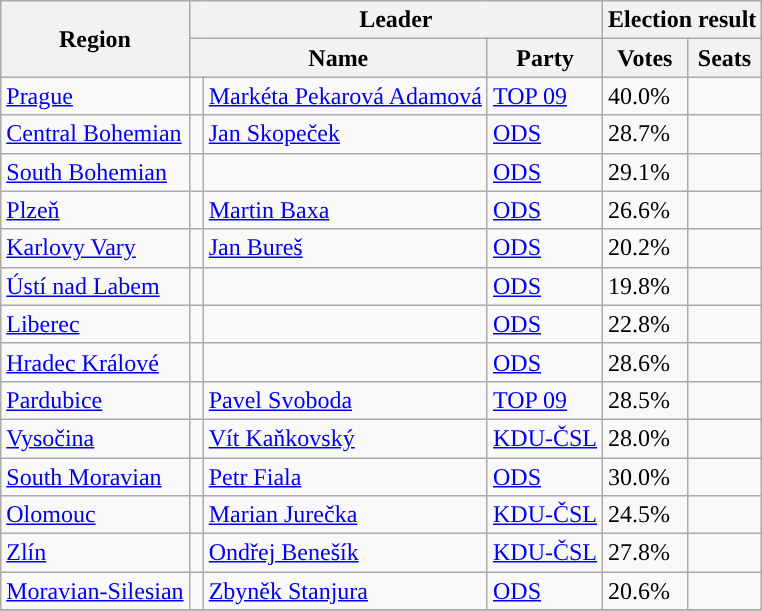<table class="wikitable">
<tr>
<th rowspan=2>Region</th>
<th colspan=3>Leader</th>
<th colspan=2>Election result</th>
</tr>
<tr>
<th colspan=2>Name</th>
<th>Party</th>
<th>Votes</th>
<th>Seats</th>
</tr>
<tr>
<td><a href='#'>Prague</a></td>
<td style="width:2px;background:"></td>
<td><a href='#'>Markéta Pekarová Adamová</a></td>
<td><a href='#'>TOP 09</a></td>
<td>40.0%</td>
<td></td>
</tr>
<tr>
<td><a href='#'>Central Bohemian</a></td>
<td style="width:2px;background:"></td>
<td><a href='#'>Jan Skopeček</a></td>
<td><a href='#'>ODS</a></td>
<td>28.7%</td>
<td></td>
</tr>
<tr>
<td><a href='#'>South Bohemian</a></td>
<td style="width:2px;background:"></td>
<td></td>
<td><a href='#'>ODS</a></td>
<td>29.1%</td>
<td></td>
</tr>
<tr>
<td><a href='#'>Plzeň</a></td>
<td style="width:2px;background:"></td>
<td><a href='#'>Martin Baxa</a></td>
<td><a href='#'>ODS</a></td>
<td>26.6%</td>
<td></td>
</tr>
<tr>
<td><a href='#'>Karlovy Vary</a></td>
<td style="width:2px;background:"></td>
<td><a href='#'>Jan Bureš</a></td>
<td><a href='#'>ODS</a></td>
<td>20.2%</td>
<td></td>
</tr>
<tr>
<td><a href='#'>Ústí nad Labem</a></td>
<td style="width:2px;background:"></td>
<td></td>
<td><a href='#'>ODS</a></td>
<td>19.8%</td>
<td></td>
</tr>
<tr>
<td><a href='#'>Liberec</a></td>
<td style="width:2px;background:"></td>
<td></td>
<td><a href='#'>ODS</a></td>
<td>22.8%</td>
<td></td>
</tr>
<tr>
<td><a href='#'>Hradec Králové</a></td>
<td style="width:2px;background:"></td>
<td></td>
<td><a href='#'>ODS</a></td>
<td>28.6%</td>
<td></td>
</tr>
<tr>
<td><a href='#'>Pardubice</a></td>
<td style="width:2px;background:"></td>
<td><a href='#'>Pavel Svoboda</a></td>
<td><a href='#'>TOP 09</a></td>
<td>28.5%</td>
<td></td>
</tr>
<tr>
<td><a href='#'>Vysočina</a></td>
<td style="width:2px;background:"></td>
<td><a href='#'>Vít Kaňkovský</a></td>
<td><a href='#'>KDU-ČSL</a></td>
<td>28.0%</td>
<td></td>
</tr>
<tr>
<td><a href='#'>South Moravian</a></td>
<td style="width:2px;background:"></td>
<td><a href='#'>Petr Fiala</a></td>
<td><a href='#'>ODS</a></td>
<td>30.0%</td>
<td></td>
</tr>
<tr>
<td><a href='#'>Olomouc</a></td>
<td style="width:2px;background:"></td>
<td><a href='#'>Marian Jurečka</a></td>
<td><a href='#'>KDU-ČSL</a></td>
<td>24.5%</td>
<td></td>
</tr>
<tr>
<td><a href='#'>Zlín</a></td>
<td style="width:2px;background:"></td>
<td><a href='#'>Ondřej Benešík</a></td>
<td><a href='#'>KDU-ČSL</a></td>
<td>27.8%</td>
<td></td>
</tr>
<tr>
<td><a href='#'>Moravian-Silesian</a></td>
<td style="width:2px;background:"></td>
<td><a href='#'>Zbyněk Stanjura</a></td>
<td><a href='#'>ODS</a></td>
<td>20.6%</td>
<td></td>
</tr>
<tr>
</tr>
</table>
